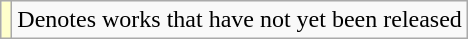<table class="wikitable">
<tr>
<td style="background:#FFFFCC;"></td>
<td>Denotes works that have not yet been released</td>
</tr>
</table>
